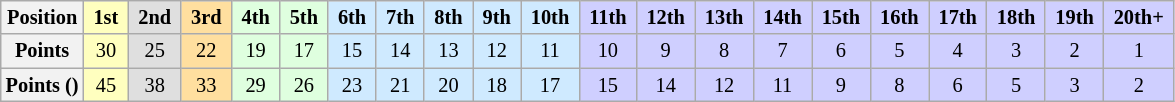<table class="wikitable" style="font-size:85%; text-align:center">
<tr>
<th>Position</th>
<td style="background:#FFFFBF;"> <strong>1st</strong> </td>
<td style="background:#DFDFDF;"> <strong>2nd</strong> </td>
<td style="background:#FFDF9F;"> <strong>3rd</strong> </td>
<td style="background:#DFFFDF;"> <strong>4th</strong> </td>
<td style="background:#DFFFDF;"> <strong>5th</strong> </td>
<td style="background:#CFEAFF;"> <strong>6th</strong> </td>
<td style="background:#CFEAFF;"> <strong>7th</strong> </td>
<td style="background:#CFEAFF;"> <strong>8th</strong> </td>
<td style="background:#CFEAFF;"> <strong>9th</strong> </td>
<td style="background:#CFEAFF;"> <strong>10th</strong> </td>
<td style="background:#CFCFFF;"> <strong>11th</strong> </td>
<td style="background:#CFCFFF;"> <strong>12th</strong> </td>
<td style="background:#CFCFFF;"> <strong>13th</strong> </td>
<td style="background:#CFCFFF;"> <strong>14th</strong> </td>
<td style="background:#CFCFFF;"> <strong>15th</strong> </td>
<td style="background:#CFCFFF;"> <strong>16th</strong> </td>
<td style="background:#CFCFFF;"> <strong>17th</strong> </td>
<td style="background:#CFCFFF;"> <strong>18th</strong> </td>
<td style="background:#CFCFFF;"> <strong>19th</strong> </td>
<td style="background:#CFCFFF;"> <strong>20th+</strong> </td>
</tr>
<tr>
<th>Points</th>
<td style="background:#FFFFBF;">30</td>
<td style="background:#DFDFDF;">25</td>
<td style="background:#FFDF9F;">22</td>
<td style="background:#DFFFDF;">19</td>
<td style="background:#DFFFDF;">17</td>
<td style="background:#CFEAFF;">15</td>
<td style="background:#CFEAFF;">14</td>
<td style="background:#CFEAFF;">13</td>
<td style="background:#CFEAFF;">12</td>
<td style="background:#CFEAFF;">11</td>
<td style="background:#CFCFFF;">10</td>
<td style="background:#CFCFFF;">9</td>
<td style="background:#CFCFFF;">8</td>
<td style="background:#CFCFFF;">7</td>
<td style="background:#CFCFFF;">6</td>
<td style="background:#CFCFFF;">5</td>
<td style="background:#CFCFFF;">4</td>
<td style="background:#CFCFFF;">3</td>
<td style="background:#CFCFFF;">2</td>
<td style="background:#CFCFFF;">1</td>
</tr>
<tr>
<th>Points ()</th>
<td style="background:#FFFFBF;">45</td>
<td style="background:#DFDFDF;">38</td>
<td style="background:#FFDF9F;">33</td>
<td style="background:#DFFFDF;">29</td>
<td style="background:#DFFFDF;">26</td>
<td style="background:#CFEAFF;">23</td>
<td style="background:#CFEAFF;">21</td>
<td style="background:#CFEAFF;">20</td>
<td style="background:#CFEAFF;">18</td>
<td style="background:#CFEAFF;">17</td>
<td style="background:#CFCFFF;">15</td>
<td style="background:#CFCFFF;">14</td>
<td style="background:#CFCFFF;">12</td>
<td style="background:#CFCFFF;">11</td>
<td style="background:#CFCFFF;">9</td>
<td style="background:#CFCFFF;">8</td>
<td style="background:#CFCFFF;">6</td>
<td style="background:#CFCFFF;">5</td>
<td style="background:#CFCFFF;">3</td>
<td style="background:#CFCFFF;">2</td>
</tr>
</table>
